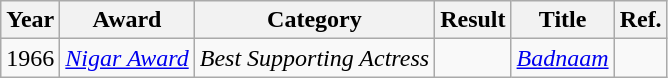<table class="wikitable">
<tr>
<th>Year</th>
<th>Award</th>
<th>Category</th>
<th>Result</th>
<th>Title</th>
<th>Ref.</th>
</tr>
<tr>
<td>1966</td>
<td><em><a href='#'>Nigar Award</a></em></td>
<td><em>Best Supporting Actress</em></td>
<td></td>
<td><em><a href='#'>Badnaam</a></em></td>
<td></td>
</tr>
</table>
